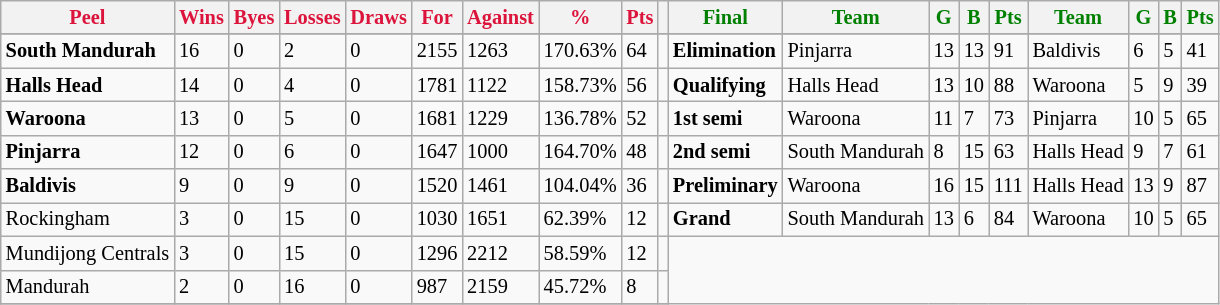<table style="font-size: 85%; text-align: left;" class="wikitable">
<tr>
<th style="color:crimson">Peel</th>
<th style="color:crimson">Wins</th>
<th style="color:crimson">Byes</th>
<th style="color:crimson">Losses</th>
<th style="color:crimson">Draws</th>
<th style="color:crimson">For</th>
<th style="color:crimson">Against</th>
<th style="color:crimson">%</th>
<th style="color:crimson">Pts</th>
<th></th>
<th style="color:green">Final</th>
<th style="color:green">Team</th>
<th style="color:green">G</th>
<th style="color:green">B</th>
<th style="color:green">Pts</th>
<th style="color:green">Team</th>
<th style="color:green">G</th>
<th style="color:green">B</th>
<th style="color:green">Pts</th>
</tr>
<tr>
</tr>
<tr>
</tr>
<tr>
<td><strong>	South Mandurah	</strong></td>
<td>16</td>
<td>0</td>
<td>2</td>
<td>0</td>
<td>2155</td>
<td>1263</td>
<td>170.63%</td>
<td>64</td>
<td></td>
<td><strong>Elimination</strong></td>
<td>Pinjarra</td>
<td>13</td>
<td>13</td>
<td>91</td>
<td>Baldivis</td>
<td>6</td>
<td>5</td>
<td>41</td>
</tr>
<tr>
<td><strong>	Halls Head	</strong></td>
<td>14</td>
<td>0</td>
<td>4</td>
<td>0</td>
<td>1781</td>
<td>1122</td>
<td>158.73%</td>
<td>56</td>
<td></td>
<td><strong>Qualifying</strong></td>
<td>Halls Head</td>
<td>13</td>
<td>10</td>
<td>88</td>
<td>Waroona</td>
<td>5</td>
<td>9</td>
<td>39</td>
</tr>
<tr>
<td><strong>	Waroona	</strong></td>
<td>13</td>
<td>0</td>
<td>5</td>
<td>0</td>
<td>1681</td>
<td>1229</td>
<td>136.78%</td>
<td>52</td>
<td></td>
<td><strong>1st semi</strong></td>
<td>Waroona</td>
<td>11</td>
<td>7</td>
<td>73</td>
<td>Pinjarra</td>
<td>10</td>
<td>5</td>
<td>65</td>
</tr>
<tr>
<td><strong>	Pinjarra	</strong></td>
<td>12</td>
<td>0</td>
<td>6</td>
<td>0</td>
<td>1647</td>
<td>1000</td>
<td>164.70%</td>
<td>48</td>
<td></td>
<td><strong>2nd semi</strong></td>
<td>South Mandurah</td>
<td>8</td>
<td>15</td>
<td>63</td>
<td>Halls Head</td>
<td>9</td>
<td>7</td>
<td>61</td>
</tr>
<tr ||>
<td><strong>	Baldivis	</strong></td>
<td>9</td>
<td>0</td>
<td>9</td>
<td>0</td>
<td>1520</td>
<td>1461</td>
<td>104.04%</td>
<td>36</td>
<td></td>
<td><strong>Preliminary</strong></td>
<td>Waroona</td>
<td>16</td>
<td>15</td>
<td>111</td>
<td>Halls Head</td>
<td>13</td>
<td>9</td>
<td>87</td>
</tr>
<tr>
<td>Rockingham</td>
<td>3</td>
<td>0</td>
<td>15</td>
<td>0</td>
<td>1030</td>
<td>1651</td>
<td>62.39%</td>
<td>12</td>
<td></td>
<td><strong>Grand</strong></td>
<td>South Mandurah</td>
<td>13</td>
<td>6</td>
<td>84</td>
<td>Waroona</td>
<td>10</td>
<td>5</td>
<td>65</td>
</tr>
<tr>
<td>Mundijong Centrals</td>
<td>3</td>
<td>0</td>
<td>15</td>
<td>0</td>
<td>1296</td>
<td>2212</td>
<td>58.59%</td>
<td>12</td>
<td></td>
</tr>
<tr>
<td>Mandurah</td>
<td>2</td>
<td>0</td>
<td>16</td>
<td>0</td>
<td>987</td>
<td>2159</td>
<td>45.72%</td>
<td>8</td>
<td></td>
</tr>
<tr>
</tr>
</table>
